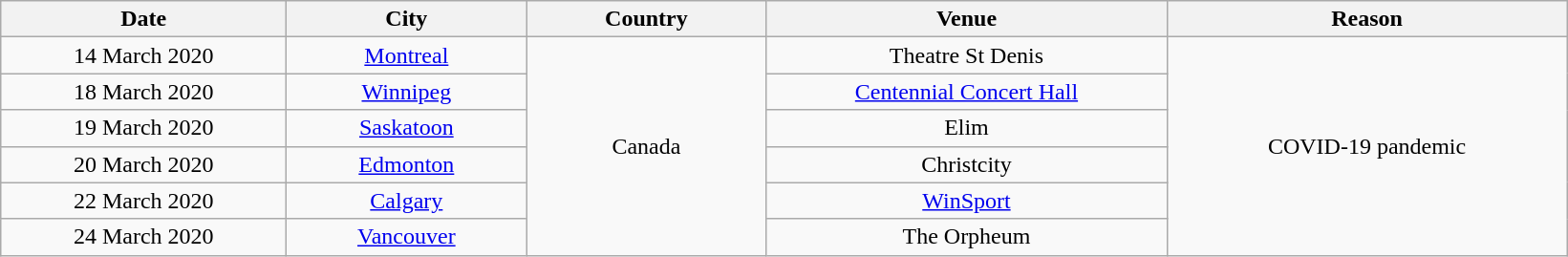<table class="wikitable plainrowheaders" style="text-align:center;">
<tr>
<th scope="col" style="width:12em;">Date</th>
<th scope="col" style="width:10em;">City</th>
<th scope="col" style="width:10em;">Country</th>
<th scope="col" style="width:17em;">Venue</th>
<th scope="col" style="width:17em;">Reason</th>
</tr>
<tr>
<td>14 March 2020</td>
<td><a href='#'>Montreal</a></td>
<td rowspan="6">Canada</td>
<td>Theatre St Denis</td>
<td rowspan="6">COVID-19 pandemic</td>
</tr>
<tr>
<td>18 March 2020</td>
<td><a href='#'>Winnipeg</a></td>
<td><a href='#'>Centennial Concert Hall</a></td>
</tr>
<tr>
<td>19 March 2020</td>
<td><a href='#'>Saskatoon</a></td>
<td>Elim</td>
</tr>
<tr>
<td>20 March 2020</td>
<td><a href='#'>Edmonton</a></td>
<td>Christcity</td>
</tr>
<tr>
<td>22 March 2020</td>
<td><a href='#'>Calgary</a></td>
<td><a href='#'>WinSport</a></td>
</tr>
<tr>
<td>24 March 2020</td>
<td><a href='#'>Vancouver</a></td>
<td>The Orpheum</td>
</tr>
</table>
